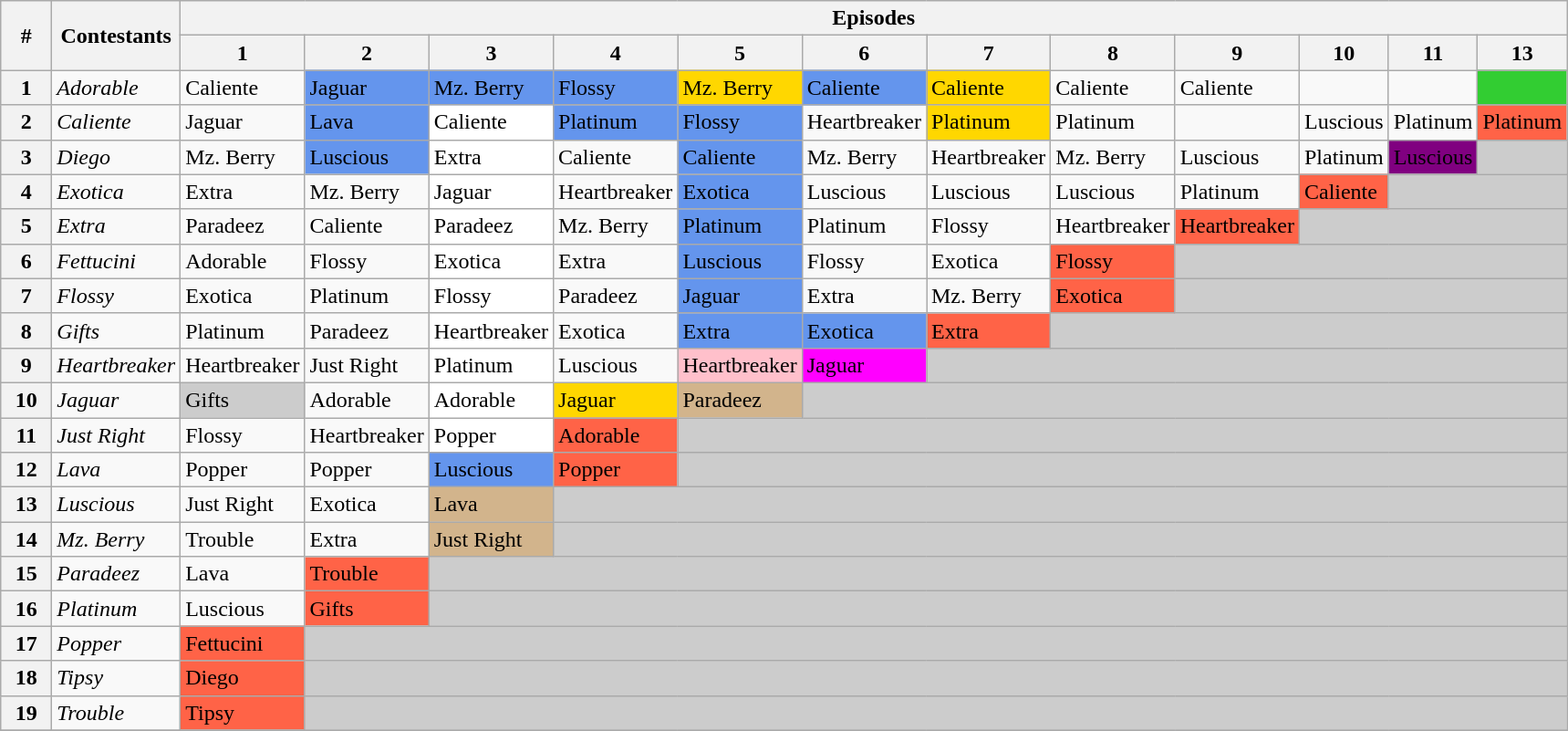<table class="wikitable">
<tr>
<th width="30" rowspan=2>#</th>
<th rowspan=2>Contestants</th>
<th colspan=12>Episodes</th>
</tr>
<tr>
<th>1</th>
<th>2</th>
<th>3</th>
<th>4</th>
<th>5</th>
<th>6</th>
<th>7</th>
<th>8</th>
<th>9</th>
<th>10</th>
<th>11</th>
<th>13</th>
</tr>
<tr>
<th>1</th>
<td><em>Adorable</em></td>
<td>Caliente</td>
<td bgcolor="cornflowerblue">Jaguar</td>
<td bgcolor="cornflowerblue">Mz. Berry</td>
<td bgcolor="cornflowerblue">Flossy</td>
<td bgcolor="gold">Mz. Berry</td>
<td bgcolor="cornflowerblue">Caliente</td>
<td bgcolor="gold">Caliente</td>
<td>Caliente</td>
<td>Caliente</td>
<td></td>
<td></td>
<td bgcolor="limegreen"></td>
</tr>
<tr>
<th>2</th>
<td><em>Caliente</em></td>
<td>Jaguar</td>
<td bgcolor="cornflowerblue">Lava</td>
<td bgcolor="white">Caliente</td>
<td bgcolor="cornflowerblue">Platinum</td>
<td bgcolor="cornflowerblue">Flossy</td>
<td>Heartbreaker</td>
<td bgcolor="gold">Platinum</td>
<td>Platinum</td>
<td></td>
<td>Luscious</td>
<td>Platinum</td>
<td bgcolor="tomato">Platinum</td>
</tr>
<tr>
<th>3</th>
<td><em>Diego</em></td>
<td>Mz. Berry</td>
<td bgcolor="cornflowerblue">Luscious</td>
<td bgcolor="white">Extra</td>
<td>Caliente</td>
<td bgcolor="cornflowerblue">Caliente</td>
<td>Mz. Berry</td>
<td>Heartbreaker</td>
<td>Mz. Berry</td>
<td>Luscious</td>
<td>Platinum</td>
<td bgcolor="purple"><span>Luscious</span></td>
<td bgcolor="#CCCCCC" colspan=1></td>
</tr>
<tr>
<th>4</th>
<td><em>Exotica</em></td>
<td>Extra</td>
<td>Mz. Berry</td>
<td bgcolor="white">Jaguar</td>
<td>Heartbreaker</td>
<td bgcolor="cornflowerblue">Exotica</td>
<td>Luscious</td>
<td>Luscious</td>
<td>Luscious</td>
<td>Platinum</td>
<td bgcolor="tomato">Caliente</td>
<td bgcolor="#CCCCCC" colspan=2></td>
</tr>
<tr>
<th>5</th>
<td><em>Extra</em></td>
<td>Paradeez</td>
<td>Caliente</td>
<td bgcolor="white">Paradeez</td>
<td>Mz. Berry</td>
<td bgcolor="cornflowerblue">Platinum</td>
<td>Platinum</td>
<td>Flossy</td>
<td>Heartbreaker</td>
<td bgcolor="tomato">Heartbreaker</td>
<td bgcolor="#CCCCCC" colspan=3></td>
</tr>
<tr>
<th>6</th>
<td><em>Fettucini</em></td>
<td>Adorable</td>
<td>Flossy</td>
<td bgcolor="white">Exotica</td>
<td>Extra</td>
<td bgcolor="cornflowerblue">Luscious</td>
<td>Flossy</td>
<td>Exotica</td>
<td bgcolor="tomato">Flossy</td>
<td bgcolor="#CCCCCC" colspan=4></td>
</tr>
<tr>
<th>7</th>
<td><em>Flossy</em></td>
<td>Exotica</td>
<td>Platinum</td>
<td bgcolor="white">Flossy</td>
<td>Paradeez</td>
<td bgcolor="cornflowerblue">Jaguar</td>
<td>Extra</td>
<td>Mz. Berry</td>
<td bgcolor="tomato">Exotica</td>
<td bgcolor="#CCCCCC" colspan=4></td>
</tr>
<tr>
<th>8</th>
<td><em>Gifts</em></td>
<td>Platinum</td>
<td>Paradeez</td>
<td bgcolor="white">Heartbreaker</td>
<td>Exotica</td>
<td bgcolor="cornflowerblue">Extra</td>
<td bgcolor="cornflowerblue">Exotica</td>
<td bgcolor="tomato">Extra</td>
<td bgcolor="#CCCCCC" colspan=5></td>
</tr>
<tr>
<th>9</th>
<td><em>Heartbreaker</em></td>
<td>Heartbreaker</td>
<td>Just Right</td>
<td bgcolor="white">Platinum</td>
<td>Luscious</td>
<td bgcolor="pink">Heartbreaker</td>
<td bgcolor="magenta">Jaguar</td>
<td bgcolor="#CCCCCC" colspan=6></td>
</tr>
<tr>
<th>10</th>
<td><em>Jaguar</em></td>
<td bgcolor="#CCCCCC">Gifts</td>
<td>Adorable</td>
<td bgcolor="white">Adorable</td>
<td bgcolor="gold">Jaguar</td>
<td bgcolor="tan">Paradeez</td>
<td bgcolor="#CCCCCC" colspan=7></td>
</tr>
<tr>
<th>11</th>
<td><em>Just Right</em></td>
<td>Flossy</td>
<td>Heartbreaker</td>
<td bgcolor="white">Popper</td>
<td bgcolor="tomato">Adorable</td>
<td bgcolor="#CCCCCC" colspan=8></td>
</tr>
<tr>
<th>12</th>
<td><em>Lava</em></td>
<td>Popper</td>
<td>Popper</td>
<td bgcolor="cornflowerblue">Luscious</td>
<td bgcolor="tomato">Popper</td>
<td bgcolor="#CCCCCC" colspan=8></td>
</tr>
<tr>
<th>13</th>
<td><em>Luscious</em></td>
<td>Just Right</td>
<td>Exotica</td>
<td bgcolor="tan">Lava</td>
<td bgcolor="#CCCCCC" colspan=9></td>
</tr>
<tr>
<th>14</th>
<td><em>Mz. Berry</em></td>
<td>Trouble</td>
<td>Extra</td>
<td bgcolor="tan">Just Right</td>
<td bgcolor="#CCCCCC" colspan=9></td>
</tr>
<tr>
<th>15</th>
<td><em>Paradeez</em></td>
<td>Lava</td>
<td bgcolor="tomato">Trouble</td>
<td bgcolor="#CCCCCC" colspan=10></td>
</tr>
<tr>
<th>16</th>
<td><em>Platinum</em></td>
<td>Luscious</td>
<td bgcolor="tomato">Gifts</td>
<td bgcolor="#CCCCCC" colspan=10></td>
</tr>
<tr>
<th>17</th>
<td><em>Popper</em></td>
<td bgcolor="tomato">Fettucini</td>
<td bgcolor="#CCCCCC" colspan=11></td>
</tr>
<tr>
<th>18</th>
<td><em>Tipsy</em></td>
<td bgcolor="tomato">Diego</td>
<td bgcolor="#CCCCCC" colspan=11></td>
</tr>
<tr>
<th>19</th>
<td><em>Trouble</em></td>
<td bgcolor="tomato">Tipsy</td>
<td bgcolor="#CCCCCC" colspan=11></td>
</tr>
<tr>
</tr>
</table>
